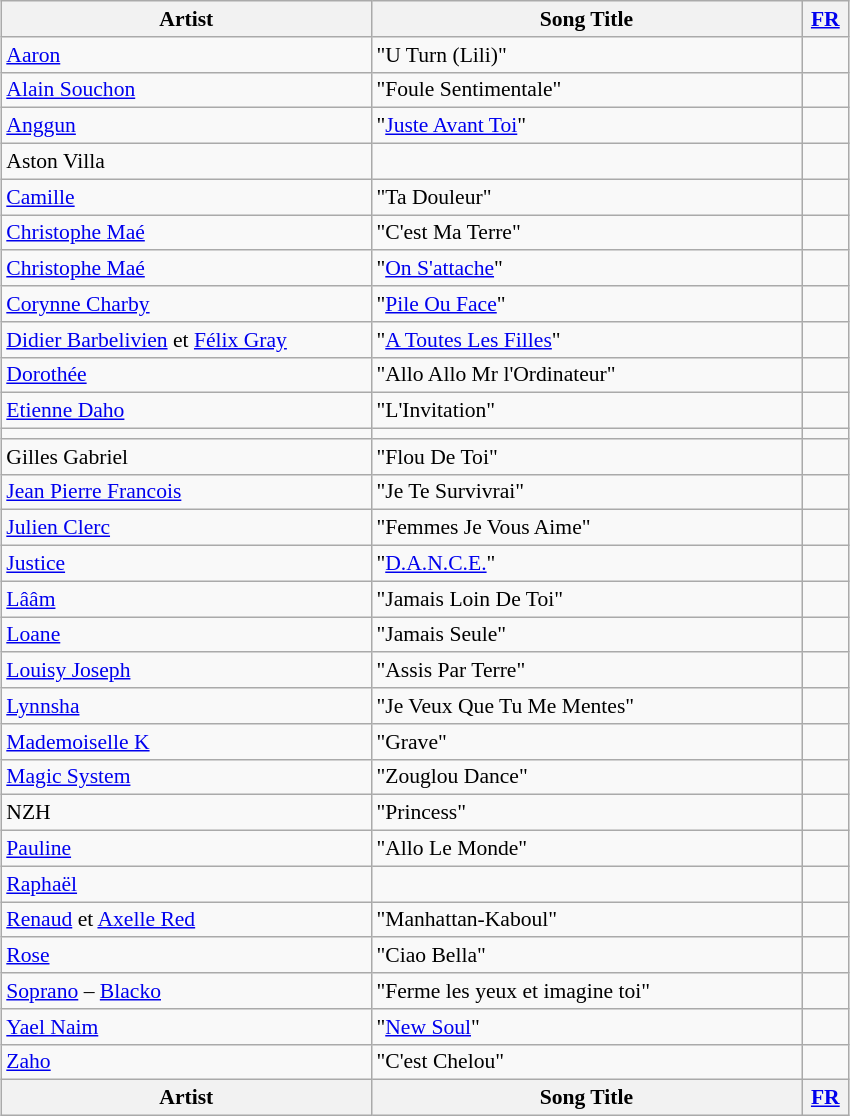<table class="wikitable sortable" style="font-size:90%; text-align:left; margin: 5px;">
<tr>
<th style="width:240px;">Artist</th>
<th style="width:280px;">Song Title</th>
<th width=25px><a href='#'>FR</a></th>
</tr>
<tr>
<td><a href='#'>Aaron</a></td>
<td>"U Turn (Lili)"</td>
<td></td>
</tr>
<tr>
<td><a href='#'>Alain Souchon</a></td>
<td>"Foule Sentimentale"</td>
<td></td>
</tr>
<tr>
<td><a href='#'>Anggun</a></td>
<td>"<a href='#'>Juste Avant Toi</a>"</td>
<td></td>
</tr>
<tr>
<td>Aston Villa</td>
<td></td>
<td></td>
</tr>
<tr>
<td><a href='#'>Camille</a></td>
<td>"Ta Douleur"</td>
<td></td>
</tr>
<tr>
<td><a href='#'>Christophe Maé</a></td>
<td>"C'est Ma Terre"</td>
<td></td>
</tr>
<tr>
<td><a href='#'>Christophe Maé</a></td>
<td>"<a href='#'>On S'attache</a>"</td>
<td></td>
</tr>
<tr>
<td><a href='#'>Corynne Charby</a></td>
<td>"<a href='#'>Pile Ou Face</a>"</td>
<td></td>
</tr>
<tr>
<td><a href='#'>Didier Barbelivien</a> et <a href='#'>Félix Gray</a></td>
<td>"<a href='#'>A Toutes Les Filles</a>"</td>
<td></td>
</tr>
<tr>
<td><a href='#'>Dorothée</a></td>
<td>"Allo Allo Mr l'Ordinateur"</td>
<td></td>
</tr>
<tr>
<td><a href='#'>Etienne Daho</a></td>
<td>"L'Invitation"</td>
<td></td>
</tr>
<tr>
<td></td>
<td></td>
<td></td>
</tr>
<tr>
<td>Gilles Gabriel</td>
<td>"Flou De Toi"</td>
<td></td>
</tr>
<tr>
<td><a href='#'>Jean Pierre Francois</a></td>
<td>"Je Te Survivrai"</td>
<td></td>
</tr>
<tr>
<td><a href='#'>Julien Clerc</a></td>
<td>"Femmes Je Vous Aime"</td>
<td></td>
</tr>
<tr>
<td><a href='#'>Justice</a></td>
<td>"<a href='#'>D.A.N.C.E.</a>"</td>
<td></td>
</tr>
<tr>
<td><a href='#'>Lââm</a></td>
<td>"Jamais Loin De Toi"</td>
<td></td>
</tr>
<tr>
<td><a href='#'>Loane</a></td>
<td>"Jamais Seule"</td>
<td></td>
</tr>
<tr>
<td><a href='#'>Louisy Joseph</a></td>
<td>"Assis Par Terre"</td>
<td></td>
</tr>
<tr>
<td><a href='#'>Lynnsha</a></td>
<td>"Je Veux Que Tu Me Mentes"</td>
<td></td>
</tr>
<tr>
<td><a href='#'>Mademoiselle K</a></td>
<td>"Grave"</td>
<td></td>
</tr>
<tr>
<td><a href='#'>Magic System</a></td>
<td>"Zouglou Dance"</td>
<td></td>
</tr>
<tr>
<td>NZH</td>
<td>"Princess"</td>
<td></td>
</tr>
<tr>
<td><a href='#'>Pauline</a></td>
<td>"Allo Le Monde"</td>
<td></td>
</tr>
<tr>
<td><a href='#'>Raphaël</a></td>
<td></td>
<td></td>
</tr>
<tr>
<td><a href='#'>Renaud</a> et <a href='#'>Axelle Red</a></td>
<td>"Manhattan-Kaboul"</td>
<td></td>
</tr>
<tr>
<td><a href='#'>Rose</a></td>
<td>"Ciao Bella"</td>
<td></td>
</tr>
<tr>
<td><a href='#'>Soprano</a> – <a href='#'>Blacko</a></td>
<td>"Ferme les yeux et imagine toi"</td>
<td></td>
</tr>
<tr>
<td><a href='#'>Yael Naim</a></td>
<td>"<a href='#'>New Soul</a>"</td>
<td></td>
</tr>
<tr>
<td><a href='#'>Zaho</a></td>
<td>"C'est Chelou"</td>
<td></td>
</tr>
<tr class="sortbottom">
<th>Artist</th>
<th>Song Title</th>
<th><a href='#'>FR</a></th>
</tr>
</table>
